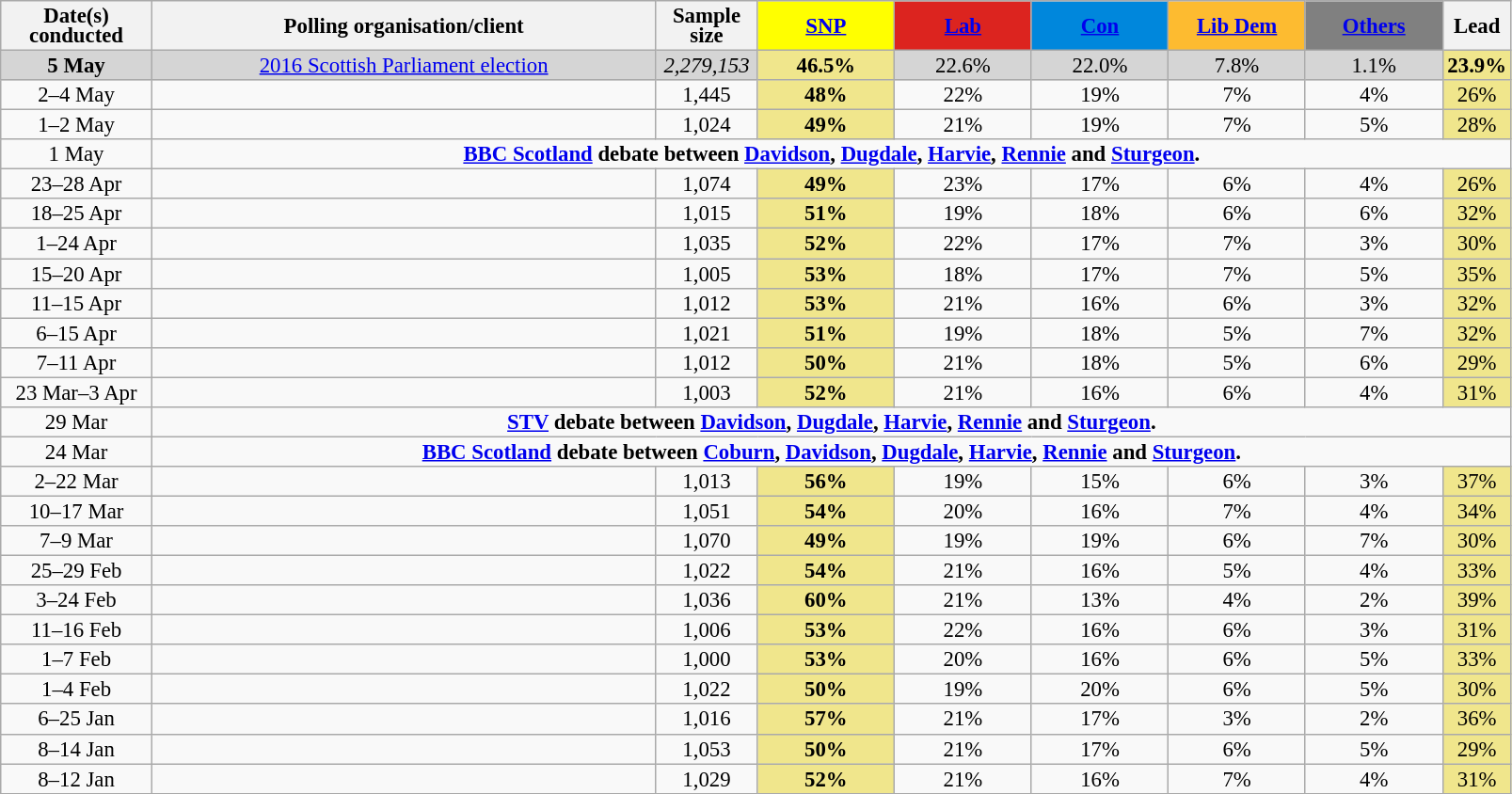<table class="wikitable sortable" style="text-align:center;font-size:95%;line-height:14px">
<tr>
<th ! style="width:100px;">Date(s)<br>conducted</th>
<th style="width:350px;">Polling organisation/client</th>
<th class="unsortable" style="width:65px;">Sample size</th>
<th class="unsortable"  style="background:#FFFF00; width:90px;"><a href='#'><span>SNP</span></a></th>
<th class="unsortable"  style="background:#dc241f; width:90px;"><a href='#'><span>Lab</span></a></th>
<th class="unsortable"  style="background:#0087dc; width:90px;"><a href='#'><span>Con</span></a></th>
<th class="unsortable"  style="background:#fdbb30; width:90px;"><a href='#'><span>Lib Dem</span></a></th>
<th class="unsortable"  style="background:gray; width:90px;"><a href='#'><span>Others</span></a></th>
<th class="unsortable" style="width:20px;">Lead</th>
</tr>
<tr>
<td style="background:#D5D5D5"><strong>5 May</strong></td>
<td style="background:#D5D5D5"><a href='#'>2016 Scottish Parliament election</a></td>
<td style="background:#D5D5D5"><em>2,279,153</em></td>
<td style="background:#F0E68C"><strong>46.5%</strong></td>
<td style="background:#D5D5D5">22.6%</td>
<td style="background:#D5D5D5">22.0%</td>
<td style="background:#D5D5D5">7.8%</td>
<td style="background:#D5D5D5">1.1%</td>
<td style="background:#F0E68C; color:black;"><strong>23.9%</strong></td>
</tr>
<tr>
<td data-sort-value="2016-05-04">2–4 May</td>
<td></td>
<td>1,445</td>
<td style="background:#F0E68C"><strong>48%</strong></td>
<td>22%</td>
<td>19%</td>
<td>7%</td>
<td>4%</td>
<td style="background:#F0E68C">26%</td>
</tr>
<tr>
<td data-sort-value="2016-05-02">1–2 May</td>
<td></td>
<td>1,024</td>
<td style="background:#F0E68C"><strong>49%</strong></td>
<td>21%</td>
<td>19%</td>
<td>7%</td>
<td>5%</td>
<td style="background:#F0E68C">28%</td>
</tr>
<tr>
<td data-sort-value="2016-05-01">1 May</td>
<td colspan="11"><strong><a href='#'>BBC Scotland</a> debate between <a href='#'>Davidson</a>, <a href='#'>Dugdale</a>, <a href='#'>Harvie</a>, <a href='#'>Rennie</a> and <a href='#'>Sturgeon</a>.</strong></td>
</tr>
<tr>
<td data-sort-value="2016-04-28">23–28 Apr</td>
<td></td>
<td>1,074</td>
<td style="background:#F0E68C"><strong>49%</strong></td>
<td>23%</td>
<td>17%</td>
<td>6%</td>
<td>4%</td>
<td style="background:#F0E68C">26%</td>
</tr>
<tr>
<td data-sort-value="2016-04-25">18–25 Apr</td>
<td></td>
<td>1,015</td>
<td style="background:#F0E68C"><strong>51%</strong></td>
<td>19%</td>
<td>18%</td>
<td>6%</td>
<td>6%</td>
<td style="background:#F0E68C">32%</td>
</tr>
<tr>
<td data-sort-value="2016-04-24">1–24 Apr</td>
<td> </td>
<td>1,035</td>
<td style="background:#F0E68C"><strong>52%</strong></td>
<td>22%</td>
<td>17%</td>
<td>7%</td>
<td>3%</td>
<td style="background:#F0E68C">30%</td>
</tr>
<tr>
<td data-sort-value="2016-04-20">15–20 Apr</td>
<td></td>
<td>1,005</td>
<td style="background:#F0E68C"><strong>53%</strong></td>
<td>18%</td>
<td>17%</td>
<td>7%</td>
<td>5%</td>
<td style="background:#F0E68C">35%</td>
</tr>
<tr>
<td data-sort-value="2016-04-15">11–15 Apr</td>
<td></td>
<td>1,012</td>
<td style="background:#F0E68C"><strong>53%</strong></td>
<td>21%</td>
<td>16%</td>
<td>6%</td>
<td>3%</td>
<td style="background:#F0E68C">32%</td>
</tr>
<tr>
<td data-sort-value="2016-04-15">6–15 Apr</td>
<td></td>
<td>1,021</td>
<td style="background:#F0E68C"><strong>51%</strong></td>
<td>19%</td>
<td>18%</td>
<td>5%</td>
<td>7%</td>
<td style="background:#F0E68C">32%</td>
</tr>
<tr>
<td data-sort-value="2016-04-11">7–11 Apr</td>
<td></td>
<td>1,012</td>
<td style="background:#F0E68C"><strong>50%</strong></td>
<td>21%</td>
<td>18%</td>
<td>5%</td>
<td>6%</td>
<td style="background:#F0E68C">29%</td>
</tr>
<tr>
<td data-sort-value="2016-04-03">23 Mar–3 Apr</td>
<td></td>
<td>1,003</td>
<td style="background:#F0E68C"><strong>52%</strong></td>
<td>21%</td>
<td>16%</td>
<td>6%</td>
<td>4%</td>
<td style="background:#F0E68C">31%</td>
</tr>
<tr>
<td data-sort-value="2016-03-29">29 Mar</td>
<td colspan="11"><strong><a href='#'>STV</a> debate between <a href='#'>Davidson</a>, <a href='#'>Dugdale</a>, <a href='#'>Harvie</a>, <a href='#'>Rennie</a> and <a href='#'>Sturgeon</a>.</strong></td>
</tr>
<tr>
<td data-sort-value="2016-03-24">24 Mar</td>
<td colspan="10"><strong><a href='#'>BBC Scotland</a> debate between <a href='#'>Coburn</a>, <a href='#'>Davidson</a>, <a href='#'>Dugdale</a>, <a href='#'>Harvie</a>, <a href='#'>Rennie</a> and <a href='#'>Sturgeon</a>.</strong></td>
</tr>
<tr>
<td data-sort-value="2016-03-22">2–22 Mar</td>
<td></td>
<td>1,013</td>
<td style="background:#F0E68C"><strong>56%</strong></td>
<td>19%</td>
<td>15%</td>
<td>6%</td>
<td>3%</td>
<td style="background:#F0E68C">37%</td>
</tr>
<tr>
<td data-sort-value="2016-03-17">10–17 Mar</td>
<td></td>
<td>1,051</td>
<td style="background:#F0E68C"><strong>54%</strong></td>
<td>20%</td>
<td>16%</td>
<td>7%</td>
<td>4%</td>
<td style="background:#F0E68C">34%</td>
</tr>
<tr>
<td data-sort-value="2016-03-09">7–9 Mar</td>
<td></td>
<td>1,070</td>
<td style="background:#F0E68C"><strong>49%</strong></td>
<td>19%</td>
<td>19%</td>
<td>6%</td>
<td>7%</td>
<td style="background:#F0E68C">30%</td>
</tr>
<tr>
<td data-sort-value="2016-02-29">25–29 Feb</td>
<td></td>
<td>1,022</td>
<td style="background:#F0E68C"><strong>54%</strong></td>
<td>21%</td>
<td>16%</td>
<td>5%</td>
<td>4%</td>
<td style="background:#F0E68C">33%</td>
</tr>
<tr>
<td data-sort-value="2016-02-24">3–24 Feb</td>
<td> </td>
<td>1,036</td>
<td style="background:#F0E68C"><strong>60%</strong></td>
<td>21%</td>
<td>13%</td>
<td>4%</td>
<td>2%</td>
<td style="background:#F0E68C">39%</td>
</tr>
<tr>
<td data-sort-value="2016-02-16">11–16 Feb</td>
<td></td>
<td>1,006</td>
<td style="background:#F0E68C"><strong>53%</strong></td>
<td>22%</td>
<td>16%</td>
<td>6%</td>
<td>3%</td>
<td style="background:#F0E68C">31%</td>
</tr>
<tr>
<td data-sort-value="2016-02-07">1–7 Feb</td>
<td></td>
<td>1,000</td>
<td style="background:#F0E68C"><strong>53%</strong></td>
<td>20%</td>
<td>16%</td>
<td>6%</td>
<td>5%</td>
<td style="background:#F0E68C">33%</td>
</tr>
<tr>
<td data-sort-value="2016-02-04">1–4 Feb</td>
<td></td>
<td>1,022</td>
<td style="background:#F0E68C"><strong>50%</strong></td>
<td>19%</td>
<td>20%</td>
<td>6%</td>
<td>5%</td>
<td style="background:#F0E68C">30%</td>
</tr>
<tr>
<td data-sort-value="2016-01-25">6–25 Jan</td>
<td></td>
<td>1,016</td>
<td style="background:#F0E68C"><strong>57%</strong></td>
<td>21%</td>
<td>17%</td>
<td>3%</td>
<td>2%</td>
<td style="background:#F0E68C">36%</td>
</tr>
<tr>
<td data-sort-value="2016-01-14">8–14 Jan</td>
<td></td>
<td>1,053</td>
<td style="background:#F0E68C"><strong>50%</strong></td>
<td>21%</td>
<td>17%</td>
<td>6%</td>
<td>5%</td>
<td style="background:#F0E68C">29%</td>
</tr>
<tr>
<td data-sort-value="2016-01-12">8–12 Jan</td>
<td></td>
<td>1,029</td>
<td style="background:#F0E68C"><strong>52%</strong></td>
<td>21%</td>
<td>16%</td>
<td>7%</td>
<td>4%</td>
<td style="background:#F0E68C">31%</td>
</tr>
<tr>
</tr>
</table>
